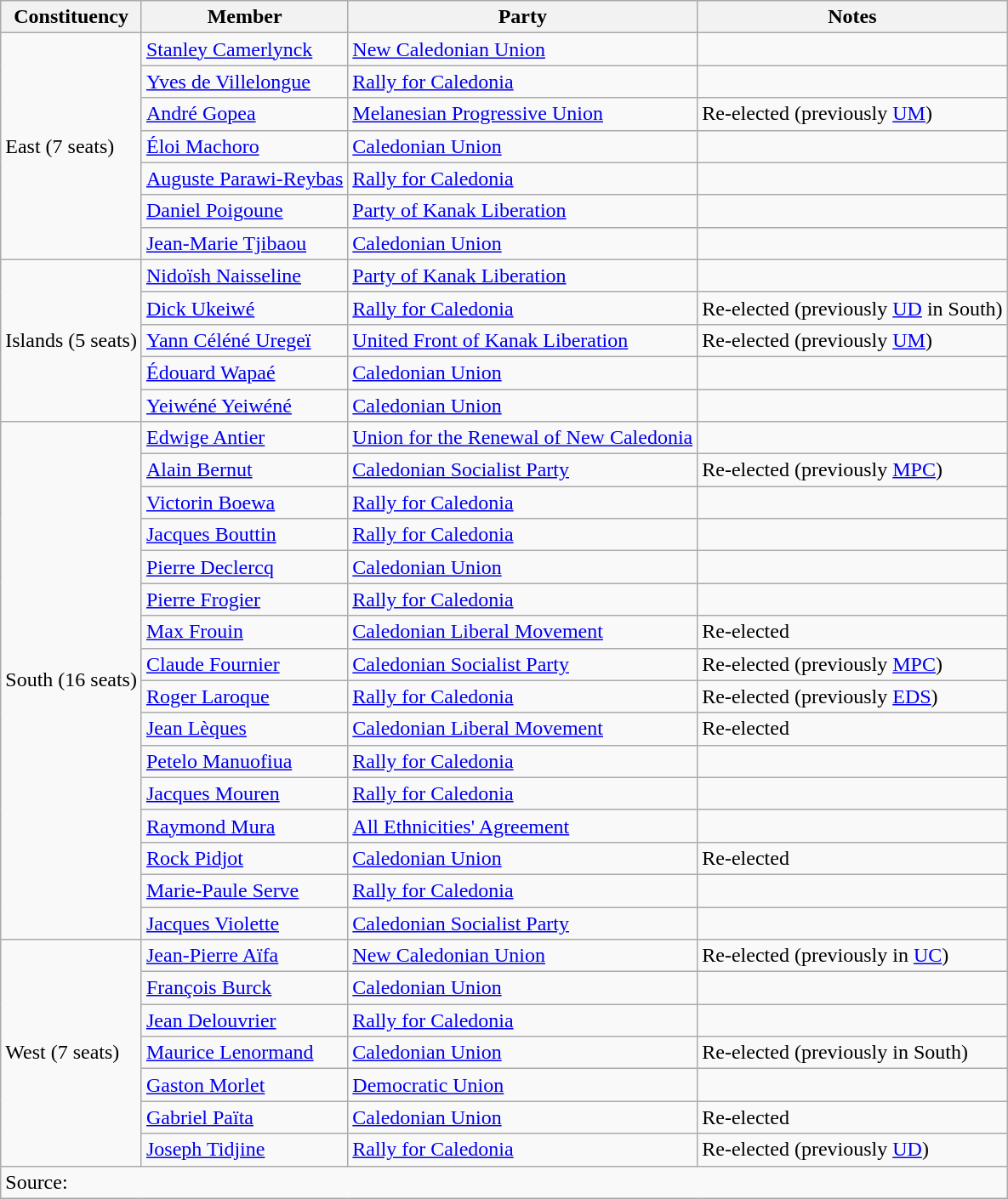<table class="wikitable sortable">
<tr>
<th>Constituency</th>
<th>Member</th>
<th>Party</th>
<th>Notes</th>
</tr>
<tr>
<td rowspan=7>East (7 seats)</td>
<td><a href='#'>Stanley Camerlynck</a></td>
<td><a href='#'>New Caledonian Union</a></td>
<td></td>
</tr>
<tr>
<td><a href='#'>Yves de Villelongue</a></td>
<td><a href='#'>Rally for Caledonia</a></td>
<td></td>
</tr>
<tr>
<td><a href='#'>André Gopea</a></td>
<td><a href='#'>Melanesian Progressive Union</a></td>
<td>Re-elected (previously <a href='#'>UM</a>)</td>
</tr>
<tr>
<td><a href='#'>Éloi Machoro</a></td>
<td><a href='#'>Caledonian Union</a></td>
<td></td>
</tr>
<tr>
<td><a href='#'>Auguste Parawi-Reybas</a></td>
<td><a href='#'>Rally for Caledonia</a></td>
<td></td>
</tr>
<tr>
<td><a href='#'>Daniel Poigoune</a></td>
<td><a href='#'>Party of Kanak Liberation</a></td>
<td></td>
</tr>
<tr>
<td><a href='#'>Jean-Marie Tjibaou</a></td>
<td><a href='#'>Caledonian Union</a></td>
<td></td>
</tr>
<tr>
<td rowspan=5>Islands (5 seats)</td>
<td><a href='#'>Nidoïsh Naisseline</a></td>
<td><a href='#'>Party of Kanak Liberation</a></td>
<td></td>
</tr>
<tr>
<td><a href='#'>Dick Ukeiwé</a></td>
<td><a href='#'>Rally for Caledonia</a></td>
<td>Re-elected (previously <a href='#'>UD</a> in South)</td>
</tr>
<tr>
<td><a href='#'>Yann Céléné Uregeï</a></td>
<td><a href='#'>United Front of Kanak Liberation</a></td>
<td>Re-elected (previously <a href='#'>UM</a>)</td>
</tr>
<tr>
<td><a href='#'>Édouard Wapaé</a></td>
<td><a href='#'>Caledonian Union</a></td>
<td></td>
</tr>
<tr>
<td><a href='#'>Yeiwéné Yeiwéné</a></td>
<td><a href='#'>Caledonian Union</a></td>
<td></td>
</tr>
<tr>
<td rowspan=16>South (16 seats)</td>
<td><a href='#'>Edwige Antier</a></td>
<td><a href='#'>Union for the Renewal of New Caledonia</a></td>
<td></td>
</tr>
<tr>
<td><a href='#'>Alain Bernut</a></td>
<td><a href='#'>Caledonian Socialist Party</a></td>
<td>Re-elected (previously <a href='#'>MPC</a>)</td>
</tr>
<tr>
<td><a href='#'>Victorin Boewa</a></td>
<td><a href='#'>Rally for Caledonia</a></td>
<td></td>
</tr>
<tr>
<td><a href='#'>Jacques Bouttin</a></td>
<td><a href='#'>Rally for Caledonia</a></td>
<td></td>
</tr>
<tr>
<td><a href='#'>Pierre Declercq</a></td>
<td><a href='#'>Caledonian Union</a></td>
<td></td>
</tr>
<tr>
<td><a href='#'>Pierre Frogier</a></td>
<td><a href='#'>Rally for Caledonia</a></td>
<td></td>
</tr>
<tr>
<td><a href='#'>Max Frouin</a></td>
<td><a href='#'>Caledonian Liberal Movement</a></td>
<td>Re-elected</td>
</tr>
<tr>
<td><a href='#'>Claude Fournier</a></td>
<td><a href='#'>Caledonian Socialist Party</a></td>
<td>Re-elected (previously <a href='#'>MPC</a>)</td>
</tr>
<tr>
<td><a href='#'>Roger Laroque</a></td>
<td><a href='#'>Rally for Caledonia</a></td>
<td>Re-elected (previously <a href='#'>EDS</a>)</td>
</tr>
<tr>
<td><a href='#'>Jean Lèques</a></td>
<td><a href='#'>Caledonian Liberal Movement</a></td>
<td>Re-elected</td>
</tr>
<tr>
<td><a href='#'>Petelo Manuofiua</a></td>
<td><a href='#'>Rally for Caledonia</a></td>
<td></td>
</tr>
<tr>
<td><a href='#'>Jacques Mouren</a></td>
<td><a href='#'>Rally for Caledonia</a></td>
<td></td>
</tr>
<tr>
<td><a href='#'>Raymond Mura</a></td>
<td><a href='#'>All Ethnicities' Agreement</a></td>
<td></td>
</tr>
<tr>
<td><a href='#'>Rock Pidjot</a></td>
<td><a href='#'>Caledonian Union</a></td>
<td>Re-elected</td>
</tr>
<tr>
<td><a href='#'>Marie-Paule Serve</a></td>
<td><a href='#'>Rally for Caledonia</a></td>
<td></td>
</tr>
<tr>
<td><a href='#'>Jacques Violette</a></td>
<td><a href='#'>Caledonian Socialist Party</a></td>
<td></td>
</tr>
<tr>
<td rowspan=7>West (7 seats)</td>
<td><a href='#'>Jean-Pierre Aïfa</a></td>
<td><a href='#'>New Caledonian Union</a></td>
<td>Re-elected (previously in <a href='#'>UC</a>)</td>
</tr>
<tr>
<td><a href='#'>François Burck</a></td>
<td><a href='#'>Caledonian Union</a></td>
<td></td>
</tr>
<tr>
<td><a href='#'>Jean Delouvrier</a></td>
<td><a href='#'>Rally for Caledonia</a></td>
<td></td>
</tr>
<tr>
<td><a href='#'>Maurice Lenormand</a></td>
<td><a href='#'>Caledonian Union</a></td>
<td>Re-elected (previously in South)</td>
</tr>
<tr>
<td><a href='#'>Gaston Morlet</a></td>
<td><a href='#'>Democratic Union</a></td>
<td></td>
</tr>
<tr>
<td><a href='#'>Gabriel Païta</a></td>
<td><a href='#'>Caledonian Union</a></td>
<td>Re-elected</td>
</tr>
<tr>
<td><a href='#'>Joseph Tidjine</a></td>
<td><a href='#'>Rally for Caledonia</a></td>
<td>Re-elected (previously <a href='#'>UD</a>)</td>
</tr>
<tr class=sortbottom>
<td colspan=4>Source: </td>
</tr>
</table>
